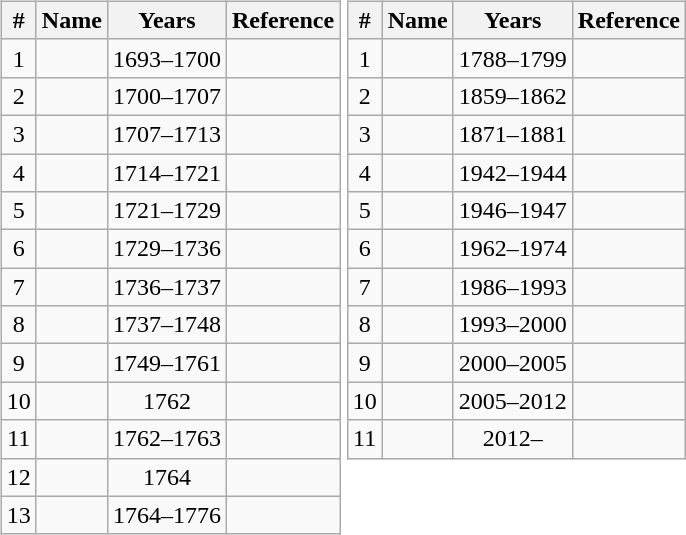<table>
<tr valign="top">
<td><br><table class="wikitable sortable" style="margin-left:auto;margin-right:auto">
<tr>
<th>#</th>
<th>Name</th>
<th>Years</th>
<th class="unsortable">Reference</th>
</tr>
<tr>
<td align="center">1</td>
<td></td>
<td align="center">1693–1700</td>
<td align="center"></td>
</tr>
<tr>
<td align="center">2</td>
<td></td>
<td align="center">1700–1707</td>
<td align="center"></td>
</tr>
<tr>
<td align="center">3</td>
<td></td>
<td align="center">1707–1713</td>
<td align="center"></td>
</tr>
<tr>
<td align="center">4</td>
<td></td>
<td align="center">1714–1721</td>
<td align="center"></td>
</tr>
<tr>
<td align="center">5</td>
<td></td>
<td align="center">1721–1729</td>
<td align="center"></td>
</tr>
<tr>
<td align="center">6</td>
<td></td>
<td align="center">1729–1736</td>
<td align="center"></td>
</tr>
<tr>
<td align="center">7</td>
<td></td>
<td align="center">1736–1737</td>
<td align="center"></td>
</tr>
<tr>
<td align="center">8</td>
<td></td>
<td align="center">1737–1748</td>
<td align="center"></td>
</tr>
<tr>
<td align="center">9</td>
<td></td>
<td align="center">1749–1761</td>
<td align="center"></td>
</tr>
<tr>
<td align="center">10</td>
<td></td>
<td align="center">1762</td>
<td align="center"></td>
</tr>
<tr>
<td align="center">11</td>
<td></td>
<td align="center">1762–1763</td>
<td align="center"></td>
</tr>
<tr>
<td align="center">12</td>
<td></td>
<td align="center">1764</td>
<td align="center"></td>
</tr>
<tr>
<td align="center">13</td>
<td></td>
<td align="center">1764–1776</td>
<td align="center"></td>
</tr>
</table>
</td>
<td><br><table class="wikitable sortable" style="margin-left:auto;margin-right:auto">
<tr>
<th>#</th>
<th>Name</th>
<th>Years</th>
<th class="unsortable">Reference</th>
</tr>
<tr>
<td align="center">1</td>
<td></td>
<td align="center">1788–1799</td>
<td align="center"></td>
</tr>
<tr>
<td align="center">2</td>
<td></td>
<td align="center">1859–1862</td>
<td align="center"></td>
</tr>
<tr>
<td align="center">3</td>
<td></td>
<td align="center">1871–1881</td>
<td align="center"></td>
</tr>
<tr>
<td align="center">4</td>
<td></td>
<td align="center">1942–1944</td>
<td align="center"></td>
</tr>
<tr>
<td align="center">5</td>
<td></td>
<td align="center">1946–1947</td>
<td align="center"></td>
</tr>
<tr>
<td align="center">6</td>
<td></td>
<td align="center">1962–1974</td>
<td align="center"></td>
</tr>
<tr>
<td align="center">7</td>
<td></td>
<td align="center">1986–1993</td>
<td align="center"></td>
</tr>
<tr>
<td align="center">8</td>
<td></td>
<td align="center">1993–2000</td>
<td align="center"></td>
</tr>
<tr>
<td align="center">9</td>
<td></td>
<td align="center">2000–2005</td>
<td align="center"></td>
</tr>
<tr>
<td align="center">10</td>
<td></td>
<td align="center">2005–2012</td>
<td align="center"></td>
</tr>
<tr>
<td align="center">11</td>
<td></td>
<td align="center">2012–</td>
<td align="center"></td>
</tr>
</table>
</td>
</tr>
</table>
